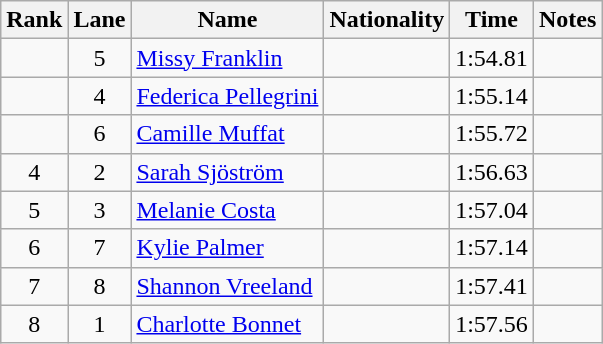<table class="wikitable sortable" style="text-align:center">
<tr>
<th>Rank</th>
<th>Lane</th>
<th>Name</th>
<th>Nationality</th>
<th>Time</th>
<th>Notes</th>
</tr>
<tr>
<td></td>
<td>5</td>
<td align=left><a href='#'>Missy Franklin</a></td>
<td align=left></td>
<td>1:54.81</td>
<td></td>
</tr>
<tr>
<td></td>
<td>4</td>
<td align=left><a href='#'>Federica Pellegrini</a></td>
<td align=left></td>
<td>1:55.14</td>
<td></td>
</tr>
<tr>
<td></td>
<td>6</td>
<td align=left><a href='#'>Camille Muffat</a></td>
<td align=left></td>
<td>1:55.72</td>
<td></td>
</tr>
<tr>
<td>4</td>
<td>2</td>
<td align=left><a href='#'>Sarah Sjöström</a></td>
<td align=left></td>
<td>1:56.63</td>
<td></td>
</tr>
<tr>
<td>5</td>
<td>3</td>
<td align=left><a href='#'>Melanie Costa</a></td>
<td align=left></td>
<td>1:57.04</td>
<td></td>
</tr>
<tr>
<td>6</td>
<td>7</td>
<td align=left><a href='#'>Kylie Palmer</a></td>
<td align=left></td>
<td>1:57.14</td>
<td></td>
</tr>
<tr>
<td>7</td>
<td>8</td>
<td align=left><a href='#'>Shannon Vreeland</a></td>
<td align=left></td>
<td>1:57.41</td>
<td></td>
</tr>
<tr>
<td>8</td>
<td>1</td>
<td align=left><a href='#'>Charlotte Bonnet</a></td>
<td align=left></td>
<td>1:57.56</td>
<td></td>
</tr>
</table>
